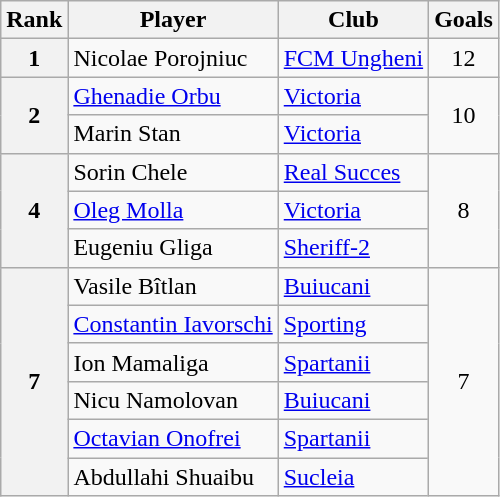<table class="wikitable">
<tr>
<th>Rank</th>
<th>Player</th>
<th>Club</th>
<th>Goals</th>
</tr>
<tr>
<th rowspan=1 align=center>1</th>
<td> Nicolae Porojniuc</td>
<td><a href='#'>FCM Ungheni</a></td>
<td align=center>12</td>
</tr>
<tr>
<th rowspan=2 align=center>2</th>
<td> <a href='#'>Ghenadie Orbu</a></td>
<td><a href='#'>Victoria</a></td>
<td rowspan=2 align=center>10</td>
</tr>
<tr>
<td> Marin Stan</td>
<td><a href='#'>Victoria</a></td>
</tr>
<tr>
<th rowspan=3 align=center>4</th>
<td> Sorin Chele</td>
<td><a href='#'>Real Succes</a></td>
<td rowspan=3 align=center>8</td>
</tr>
<tr>
<td> <a href='#'>Oleg Molla</a></td>
<td><a href='#'>Victoria</a></td>
</tr>
<tr>
<td> Eugeniu Gliga</td>
<td><a href='#'>Sheriff-2</a></td>
</tr>
<tr>
<th rowspan=6 align=center>7</th>
<td> Vasile Bîtlan</td>
<td><a href='#'>Buiucani</a></td>
<td rowspan=6 align=center>7</td>
</tr>
<tr>
<td> <a href='#'>Constantin Iavorschi</a></td>
<td><a href='#'>Sporting</a></td>
</tr>
<tr>
<td> Ion Mamaliga</td>
<td><a href='#'>Spartanii</a></td>
</tr>
<tr>
<td> Nicu Namolovan</td>
<td><a href='#'>Buiucani</a></td>
</tr>
<tr>
<td> <a href='#'>Octavian Onofrei</a></td>
<td><a href='#'>Spartanii</a></td>
</tr>
<tr>
<td> Abdullahi Shuaibu</td>
<td><a href='#'>Sucleia</a></td>
</tr>
</table>
